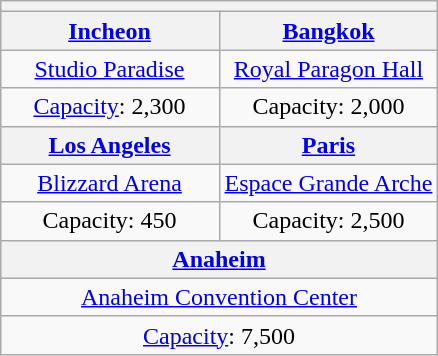<table class="wikitable" style="margin:1em auto; text-align:center">
<tr>
<th colspan="2"></th>
</tr>
<tr>
<th style="width:50%"><a href='#'>Incheon</a></th>
<th style="width:50%"><a href='#'>Bangkok</a></th>
</tr>
<tr>
<td><a href='#'>Studio Paradise</a></td>
<td><a href='#'>Royal Paragon Hall</a></td>
</tr>
<tr>
<td><a href='#'>Capacity</a>: 2,300</td>
<td>Capacity: 2,000</td>
</tr>
<tr>
<th><a href='#'>Los Angeles</a></th>
<th><a href='#'>Paris</a></th>
</tr>
<tr>
<td><a href='#'>Blizzard Arena</a></td>
<td><a href='#'>Espace Grande Arche</a></td>
</tr>
<tr>
<td>Capacity: 450</td>
<td>Capacity: 2,500</td>
</tr>
<tr>
<th colspan="4"><a href='#'>Anaheim</a></th>
</tr>
<tr>
<td colspan="4"><a href='#'>Anaheim Convention Center</a></td>
</tr>
<tr>
<td colspan="4"><a href='#'>Capacity</a>: 7,500</td>
</tr>
</table>
